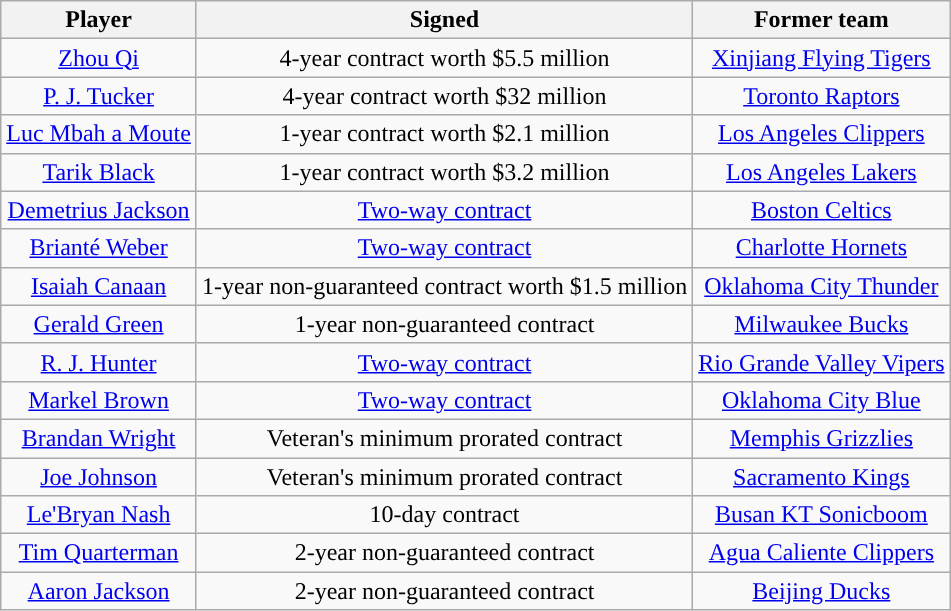<table class="wikitable sortable sortable" style="text-align: center">
<tr>
<th>Player</th>
<th>Signed</th>
<th>Former team</th>
</tr>
<tr style="text-align: center">
<td><a href='#'>Zhou Qi</a></td>
<td>4-year contract worth $5.5 million</td>
<td> <a href='#'>Xinjiang Flying Tigers</a></td>
</tr>
<tr style="text-align: center">
<td><a href='#'>P. J. Tucker</a></td>
<td>4-year contract worth $32 million</td>
<td><a href='#'>Toronto Raptors</a></td>
</tr>
<tr style="text-align: center">
<td><a href='#'>Luc Mbah a Moute</a></td>
<td>1-year contract worth $2.1 million</td>
<td><a href='#'>Los Angeles Clippers</a></td>
</tr>
<tr style="text-align: center">
<td><a href='#'>Tarik Black</a></td>
<td>1-year contract worth $3.2 million</td>
<td><a href='#'>Los Angeles Lakers</a></td>
</tr>
<tr style="text-align: center">
<td><a href='#'>Demetrius Jackson</a></td>
<td><a href='#'>Two-way contract</a></td>
<td><a href='#'>Boston Celtics</a></td>
</tr>
<tr style="text-align: center">
<td><a href='#'>Brianté Weber</a></td>
<td><a href='#'>Two-way contract</a></td>
<td><a href='#'>Charlotte Hornets</a></td>
</tr>
<tr style="text-align: center">
<td><a href='#'>Isaiah Canaan</a></td>
<td>1-year non-guaranteed contract worth $1.5 million</td>
<td><a href='#'>Oklahoma City Thunder</a></td>
</tr>
<tr style="text-align: center">
<td><a href='#'>Gerald Green</a></td>
<td>1-year non-guaranteed contract</td>
<td><a href='#'>Milwaukee Bucks</a></td>
</tr>
<tr style="text-align: center">
<td><a href='#'>R. J. Hunter</a></td>
<td><a href='#'>Two-way contract</a></td>
<td><a href='#'>Rio Grande Valley Vipers</a></td>
</tr>
<tr style="text-align: center">
<td><a href='#'>Markel Brown</a></td>
<td><a href='#'>Two-way contract</a></td>
<td><a href='#'>Oklahoma City Blue</a></td>
</tr>
<tr style="text-align: center">
<td><a href='#'>Brandan Wright</a></td>
<td>Veteran's minimum prorated contract</td>
<td><a href='#'>Memphis Grizzlies</a></td>
</tr>
<tr style="text-align: center">
<td><a href='#'>Joe Johnson</a></td>
<td>Veteran's minimum prorated contract</td>
<td><a href='#'>Sacramento Kings</a></td>
</tr>
<tr style="text-align: center">
<td><a href='#'>Le'Bryan Nash</a></td>
<td>10-day contract</td>
<td> <a href='#'>Busan KT Sonicboom</a></td>
</tr>
<tr style="text-align: center">
<td><a href='#'>Tim Quarterman</a></td>
<td>2-year non-guaranteed contract</td>
<td><a href='#'>Agua Caliente Clippers</a></td>
</tr>
<tr style="text-align: center">
<td><a href='#'>Aaron Jackson</a></td>
<td>2-year non-guaranteed contract</td>
<td> <a href='#'>Beijing Ducks</a></td>
</tr>
</table>
